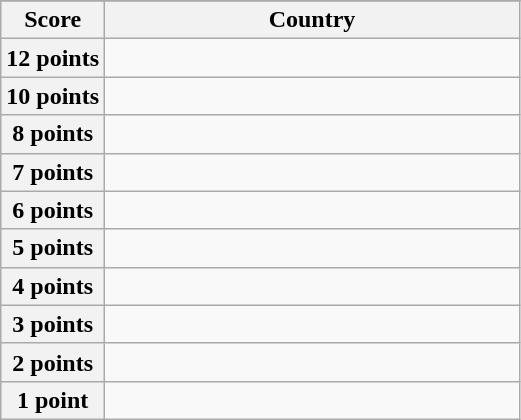<table class="wikitable">
<tr>
</tr>
<tr>
<th scope="col" width="20%">Score</th>
<th scope="col">Country</th>
</tr>
<tr>
<th scope="row">12 points</th>
<td></td>
</tr>
<tr>
<th scope="row">10 points</th>
<td></td>
</tr>
<tr>
<th scope="row">8 points</th>
<td></td>
</tr>
<tr>
<th scope="row">7 points</th>
<td></td>
</tr>
<tr>
<th scope="row">6 points</th>
<td></td>
</tr>
<tr>
<th scope="row">5 points</th>
<td></td>
</tr>
<tr>
<th scope="row">4 points</th>
<td></td>
</tr>
<tr>
<th scope="row">3 points</th>
<td></td>
</tr>
<tr>
<th scope="row">2 points</th>
<td></td>
</tr>
<tr>
<th scope="row">1 point</th>
<td></td>
</tr>
</table>
